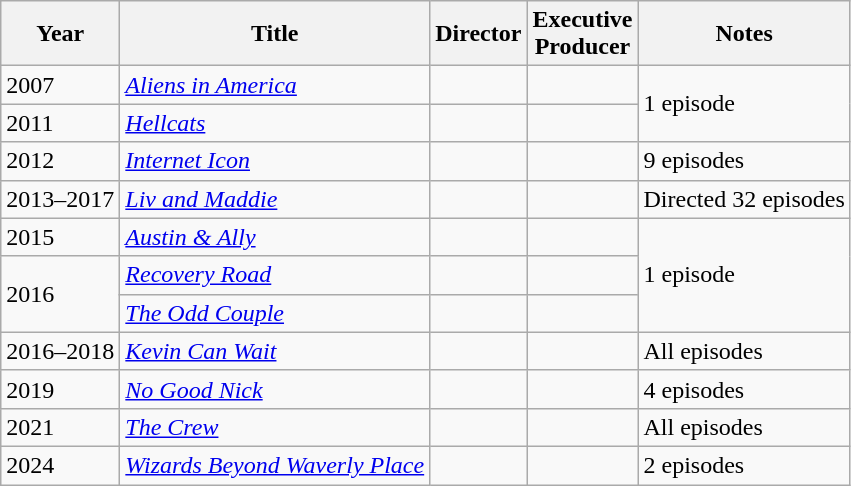<table class="wikitable">
<tr>
<th>Year</th>
<th>Title</th>
<th>Director</th>
<th>Executive<br>Producer</th>
<th>Notes</th>
</tr>
<tr>
<td>2007</td>
<td><em><a href='#'>Aliens in America</a></em></td>
<td></td>
<td></td>
<td rowspan="2">1 episode</td>
</tr>
<tr>
<td>2011</td>
<td><em><a href='#'>Hellcats</a></em></td>
<td></td>
<td></td>
</tr>
<tr>
<td>2012</td>
<td><em><a href='#'>Internet Icon</a></em></td>
<td></td>
<td></td>
<td>9 episodes</td>
</tr>
<tr>
<td>2013–2017</td>
<td><em><a href='#'>Liv and Maddie</a></em></td>
<td></td>
<td></td>
<td>Directed 32 episodes</td>
</tr>
<tr>
<td>2015</td>
<td><em><a href='#'>Austin & Ally</a></em></td>
<td></td>
<td></td>
<td rowspan="3">1 episode</td>
</tr>
<tr>
<td rowspan="2">2016</td>
<td><em><a href='#'>Recovery Road</a></em></td>
<td></td>
<td></td>
</tr>
<tr>
<td><em><a href='#'>The Odd Couple</a></em></td>
<td></td>
<td></td>
</tr>
<tr>
<td>2016–2018</td>
<td><em><a href='#'>Kevin Can Wait</a></em></td>
<td></td>
<td></td>
<td>All episodes</td>
</tr>
<tr>
<td>2019</td>
<td><em><a href='#'>No Good Nick</a></em></td>
<td></td>
<td></td>
<td>4 episodes</td>
</tr>
<tr>
<td>2021</td>
<td><em><a href='#'>The Crew</a></em></td>
<td></td>
<td></td>
<td>All episodes</td>
</tr>
<tr>
<td>2024</td>
<td><em><a href='#'>Wizards Beyond Waverly Place</a></em></td>
<td></td>
<td></td>
<td>2 episodes</td>
</tr>
</table>
